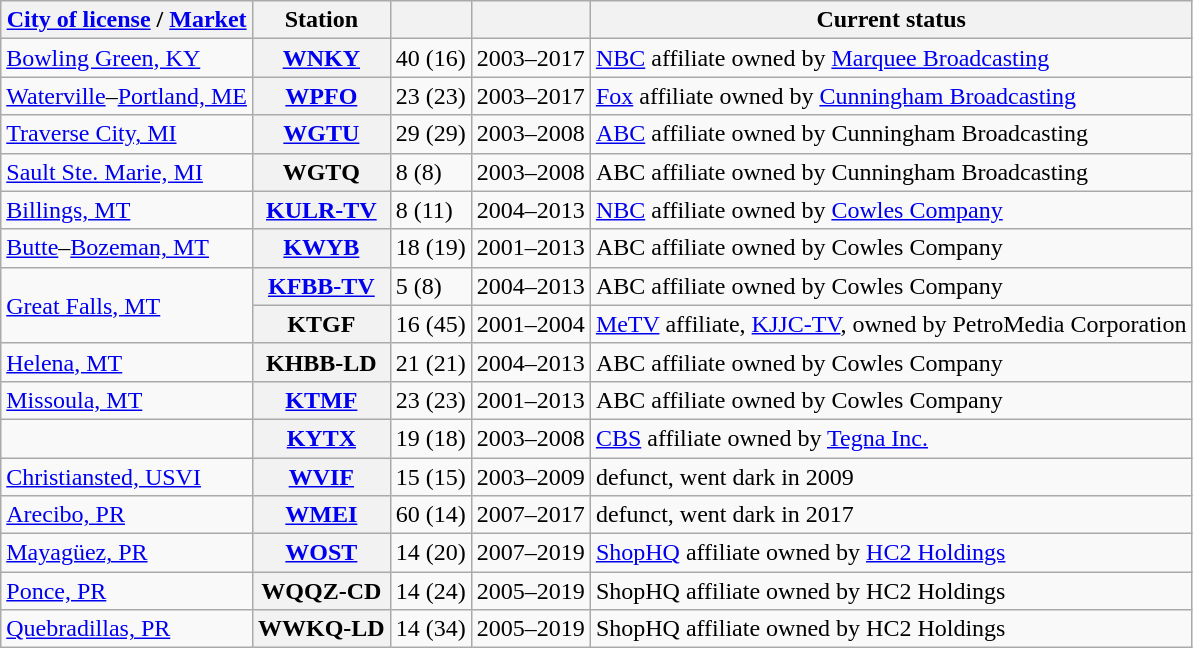<table class="wikitable">
<tr>
<th scope="col"><a href='#'>City of license</a> / <a href='#'>Market</a></th>
<th scope="col">Station</th>
<th scope="col"></th>
<th scope="col"></th>
<th scope="col">Current status</th>
</tr>
<tr>
<td><a href='#'>Bowling Green, KY</a></td>
<th><a href='#'>WNKY</a></th>
<td>40 (16)</td>
<td>2003–2017</td>
<td><a href='#'>NBC</a> affiliate owned by <a href='#'>Marquee Broadcasting</a></td>
</tr>
<tr>
<td><a href='#'>Waterville</a>–<a href='#'>Portland, ME</a></td>
<th><a href='#'>WPFO</a></th>
<td>23 (23)</td>
<td>2003–2017</td>
<td><a href='#'>Fox</a> affiliate owned by <a href='#'>Cunningham Broadcasting</a></td>
</tr>
<tr>
<td><a href='#'>Traverse City, MI</a></td>
<th><a href='#'>WGTU</a></th>
<td>29 (29)</td>
<td>2003–2008</td>
<td><a href='#'>ABC</a> affiliate owned by Cunningham Broadcasting</td>
</tr>
<tr>
<td><a href='#'>Sault Ste. Marie, MI</a></td>
<th>WGTQ</th>
<td>8 (8)</td>
<td>2003–2008</td>
<td>ABC affiliate owned by Cunningham Broadcasting</td>
</tr>
<tr>
<td><a href='#'>Billings, MT</a></td>
<th><a href='#'>KULR-TV</a></th>
<td>8 (11)</td>
<td>2004–2013</td>
<td><a href='#'>NBC</a> affiliate owned by <a href='#'>Cowles Company</a></td>
</tr>
<tr>
<td><a href='#'>Butte</a>–<a href='#'>Bozeman, MT</a></td>
<th><a href='#'>KWYB</a></th>
<td>18 (19)</td>
<td>2001–2013</td>
<td>ABC affiliate owned by Cowles Company</td>
</tr>
<tr>
<td rowspan="2"><a href='#'>Great Falls, MT</a></td>
<th><a href='#'>KFBB-TV</a></th>
<td>5 (8)</td>
<td>2004–2013</td>
<td>ABC affiliate owned by Cowles Company</td>
</tr>
<tr>
<th>KTGF</th>
<td>16 (45)</td>
<td>2001–2004</td>
<td><a href='#'>MeTV</a> affiliate, <a href='#'>KJJC-TV</a>, owned by PetroMedia Corporation</td>
</tr>
<tr>
<td><a href='#'>Helena, MT</a></td>
<th>KHBB-LD</th>
<td>21 (21)</td>
<td>2004–2013</td>
<td>ABC affiliate owned by Cowles Company</td>
</tr>
<tr>
<td><a href='#'>Missoula, MT</a></td>
<th><a href='#'>KTMF</a></th>
<td>23 (23)</td>
<td>2001–2013</td>
<td>ABC affiliate owned by Cowles Company</td>
</tr>
<tr>
<td></td>
<th><a href='#'>KYTX</a></th>
<td>19 (18)</td>
<td>2003–2008</td>
<td><a href='#'>CBS</a> affiliate owned by <a href='#'>Tegna Inc.</a></td>
</tr>
<tr>
<td><a href='#'>Christiansted, USVI</a></td>
<th><a href='#'>WVIF</a></th>
<td>15 (15)</td>
<td>2003–2009</td>
<td>defunct, went dark in 2009</td>
</tr>
<tr>
<td><a href='#'>Arecibo, PR</a></td>
<th><a href='#'>WMEI</a></th>
<td>60 (14)</td>
<td>2007–2017</td>
<td>defunct, went dark in 2017</td>
</tr>
<tr>
<td><a href='#'>Mayagüez, PR</a></td>
<th><a href='#'>WOST</a></th>
<td>14 (20)</td>
<td>2007–2019</td>
<td><a href='#'>ShopHQ</a> affiliate owned by <a href='#'>HC2 Holdings</a></td>
</tr>
<tr>
<td><a href='#'>Ponce, PR</a></td>
<th>WQQZ-CD</th>
<td>14 (24)</td>
<td>2005–2019</td>
<td>ShopHQ affiliate owned by HC2 Holdings</td>
</tr>
<tr>
<td><a href='#'>Quebradillas, PR</a></td>
<th>WWKQ-LD</th>
<td>14 (34)</td>
<td>2005–2019</td>
<td>ShopHQ affiliate owned by HC2 Holdings</td>
</tr>
</table>
